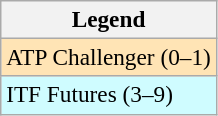<table class=wikitable style=font-size:97%>
<tr>
<th>Legend</th>
</tr>
<tr bgcolor=moccasin>
<td>ATP Challenger (0–1)</td>
</tr>
<tr bgcolor=cffcff>
<td>ITF Futures (3–9)</td>
</tr>
</table>
